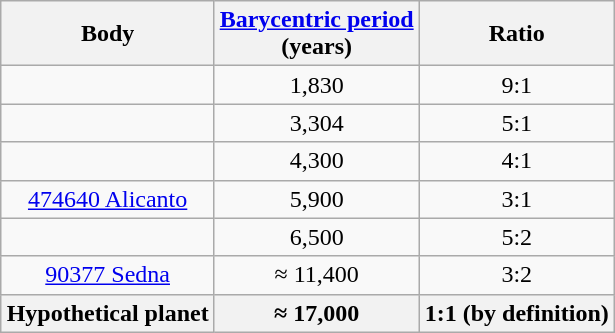<table class="wikitable sortable" style="text-align:center; float:right;">
<tr>
<th>Body</th>
<th><a href='#'>Barycentric period</a><br>(years)</th>
<th>Ratio</th>
</tr>
<tr>
<td></td>
<td>1,830</td>
<td>9:1</td>
</tr>
<tr>
<td></td>
<td>3,304</td>
<td>5:1</td>
</tr>
<tr>
<td></td>
<td>4,300</td>
<td>4:1</td>
</tr>
<tr>
<td><a href='#'>474640 Alicanto</a></td>
<td>5,900</td>
<td>3:1</td>
</tr>
<tr>
<td></td>
<td>6,500</td>
<td>5:2</td>
</tr>
<tr>
<td><a href='#'>90377 Sedna</a></td>
<td>≈ 11,400</td>
<td>3:2</td>
</tr>
<tr>
<th>Hypothetical planet</th>
<th>≈ 17,000</th>
<th>1:1 (by definition)</th>
</tr>
</table>
